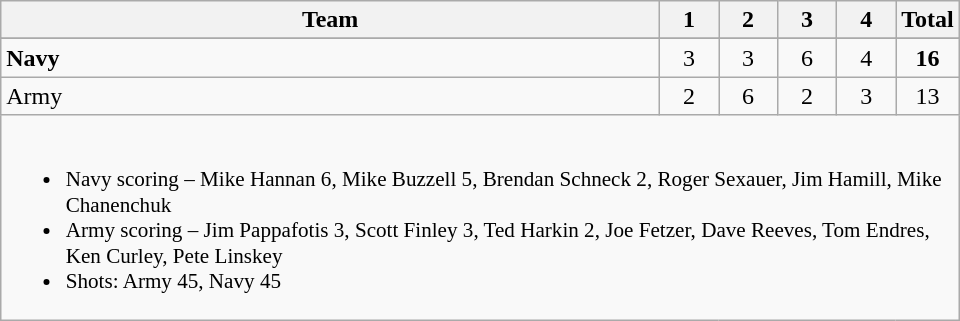<table class="wikitable" style="text-align:center; max-width:40em">
<tr>
<th>Team</th>
<th style="width:2em">1</th>
<th style="width:2em">2</th>
<th style="width:2em">3</th>
<th style="width:2em">4</th>
<th style="width:2em">Total</th>
</tr>
<tr>
</tr>
<tr>
<td style="text-align:left"><strong>Navy</strong></td>
<td>3</td>
<td>3</td>
<td>6</td>
<td>4</td>
<td><strong>16</strong></td>
</tr>
<tr>
<td style="text-align:left">Army</td>
<td>2</td>
<td>6</td>
<td>2</td>
<td>3</td>
<td>13</td>
</tr>
<tr>
<td colspan=6 style="text-align:left; font-size:88%;"><br><ul><li>Navy scoring – Mike Hannan 6, Mike Buzzell 5, Brendan Schneck 2, Roger Sexauer, Jim Hamill, Mike Chanenchuk</li><li>Army scoring – Jim Pappafotis 3, Scott Finley 3, Ted Harkin 2, Joe Fetzer, Dave Reeves, Tom Endres, Ken Curley, Pete Linskey</li><li>Shots: Army 45, Navy 45</li></ul></td>
</tr>
</table>
